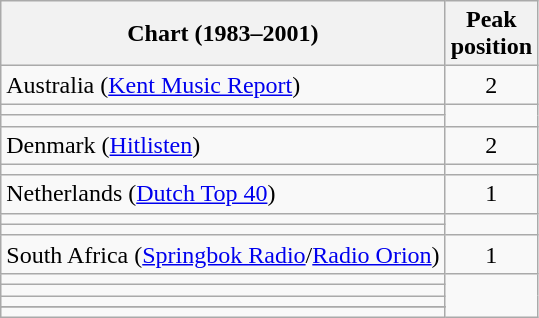<table class="wikitable sortable">
<tr>
<th>Chart (1983–2001)</th>
<th>Peak<br>position</th>
</tr>
<tr>
<td>Australia (<a href='#'>Kent Music Report</a>)</td>
<td align="center">2</td>
</tr>
<tr>
<td></td>
</tr>
<tr>
<td></td>
</tr>
<tr>
<td>Denmark (<a href='#'>Hitlisten</a>)</td>
<td align="center">2</td>
</tr>
<tr>
<td></td>
</tr>
<tr>
<td>Netherlands (<a href='#'>Dutch Top 40</a>)</td>
<td align="center">1</td>
</tr>
<tr>
<td></td>
</tr>
<tr>
<td></td>
</tr>
<tr>
<td>South Africa (<a href='#'>Springbok Radio</a>/<a href='#'>Radio Orion</a>)</td>
<td align="center">1</td>
</tr>
<tr>
<td></td>
</tr>
<tr>
<td></td>
</tr>
<tr>
<td></td>
</tr>
<tr>
</tr>
<tr>
<td></td>
</tr>
</table>
